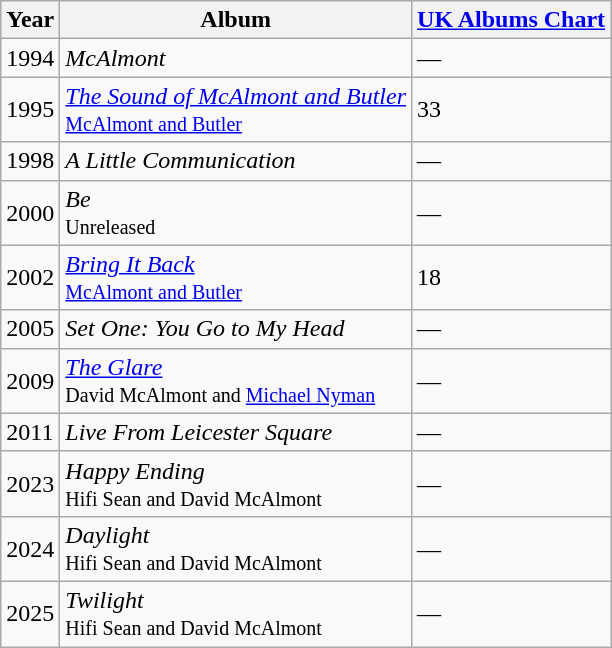<table class="wikitable">
<tr>
<th>Year</th>
<th>Album</th>
<th><a href='#'>UK Albums Chart</a></th>
</tr>
<tr>
<td>1994</td>
<td><em>McAlmont</em></td>
<td>—</td>
</tr>
<tr>
<td>1995</td>
<td><em><a href='#'>The Sound of McAlmont and Butler</a></em><br><small><a href='#'>McAlmont and Butler</a></small></td>
<td>33</td>
</tr>
<tr>
<td>1998</td>
<td><em>A Little Communication</em></td>
<td>—</td>
</tr>
<tr>
<td>2000</td>
<td><em>Be</em><br><small>Unreleased</small></td>
<td>—</td>
</tr>
<tr>
<td>2002</td>
<td><em><a href='#'>Bring It Back</a></em><br><small><a href='#'>McAlmont and Butler</a></small></td>
<td>18</td>
</tr>
<tr>
<td>2005</td>
<td><em>Set One: You Go to My Head</em></td>
<td>—</td>
</tr>
<tr>
<td>2009</td>
<td><em><a href='#'>The Glare</a></em><br><small>David McAlmont and <a href='#'>Michael Nyman</a></small></td>
<td>—</td>
</tr>
<tr>
<td>2011</td>
<td><em>Live From Leicester Square</em></td>
<td>—</td>
</tr>
<tr>
<td>2023</td>
<td><em>Happy Ending</em><br><small>Hifi Sean and David McAlmont</small></td>
<td>—</td>
</tr>
<tr>
<td>2024</td>
<td><em>Daylight</em><br><small>Hifi Sean and David McAlmont</small></td>
<td>—</td>
</tr>
<tr>
<td>2025</td>
<td><em>Twilight</em><br><small>Hifi Sean and David McAlmont</small></td>
<td>—</td>
</tr>
</table>
